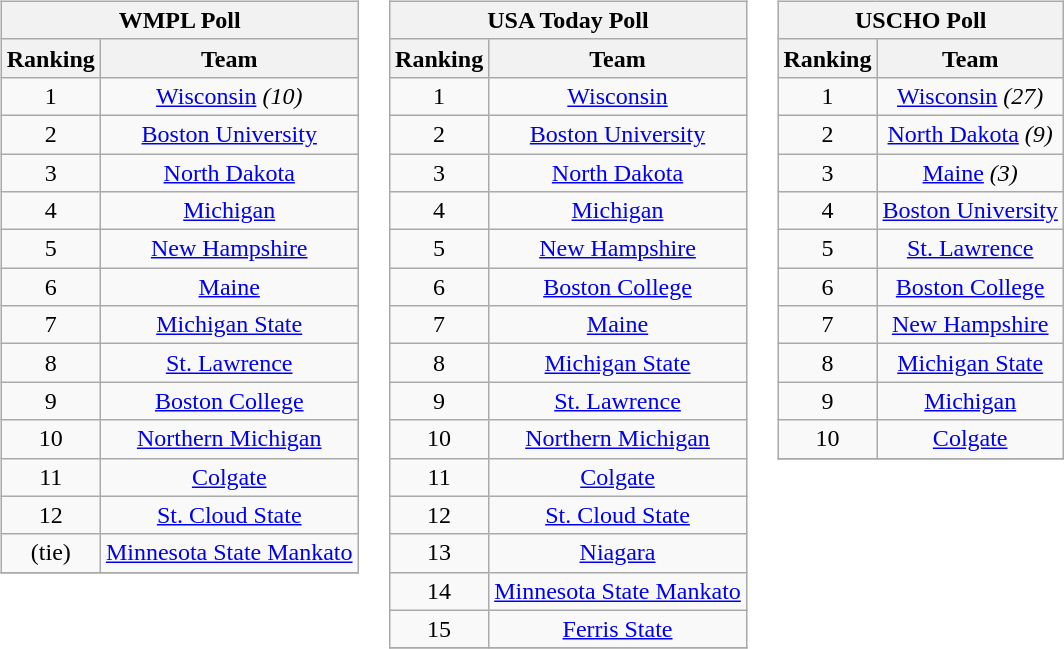<table>
<tr style="vertical-align:top;">
<td><br><table class="wikitable" style="text-align:center;">
<tr>
<th colspan=2><strong>WMPL Poll</strong></th>
</tr>
<tr>
<th>Ranking</th>
<th>Team</th>
</tr>
<tr>
<td>1</td>
<td><a href='#'>Wisconsin</a> <em>(10)</em></td>
</tr>
<tr>
<td>2</td>
<td><a href='#'>Boston University</a></td>
</tr>
<tr>
<td>3</td>
<td><a href='#'>North Dakota</a></td>
</tr>
<tr>
<td>4</td>
<td><a href='#'>Michigan</a></td>
</tr>
<tr>
<td>5</td>
<td><a href='#'>New Hampshire</a></td>
</tr>
<tr>
<td>6</td>
<td><a href='#'>Maine</a></td>
</tr>
<tr>
<td>7</td>
<td><a href='#'>Michigan State</a></td>
</tr>
<tr>
<td>8</td>
<td><a href='#'>St. Lawrence</a></td>
</tr>
<tr>
<td>9</td>
<td><a href='#'>Boston College</a></td>
</tr>
<tr>
<td>10</td>
<td><a href='#'>Northern Michigan</a></td>
</tr>
<tr>
<td>11</td>
<td><a href='#'>Colgate</a></td>
</tr>
<tr>
<td>12</td>
<td><a href='#'>St. Cloud State</a></td>
</tr>
<tr>
<td>(tie)</td>
<td><a href='#'>Minnesota State Mankato</a></td>
</tr>
<tr>
</tr>
</table>
</td>
<td><br><table class="wikitable" style="text-align:center;">
<tr>
<th colspan=2><strong>USA Today Poll</strong></th>
</tr>
<tr>
<th>Ranking</th>
<th>Team</th>
</tr>
<tr>
<td>1</td>
<td><a href='#'>Wisconsin</a></td>
</tr>
<tr>
<td>2</td>
<td><a href='#'>Boston University</a></td>
</tr>
<tr>
<td>3</td>
<td><a href='#'>North Dakota</a></td>
</tr>
<tr>
<td>4</td>
<td><a href='#'>Michigan</a></td>
</tr>
<tr>
<td>5</td>
<td><a href='#'>New Hampshire</a></td>
</tr>
<tr>
<td>6</td>
<td><a href='#'>Boston College</a></td>
</tr>
<tr>
<td>7</td>
<td><a href='#'>Maine</a></td>
</tr>
<tr>
<td>8</td>
<td><a href='#'>Michigan State</a></td>
</tr>
<tr>
<td>9</td>
<td><a href='#'>St. Lawrence</a></td>
</tr>
<tr>
<td>10</td>
<td><a href='#'>Northern Michigan</a></td>
</tr>
<tr>
<td>11</td>
<td><a href='#'>Colgate</a></td>
</tr>
<tr>
<td>12</td>
<td><a href='#'>St. Cloud State</a></td>
</tr>
<tr>
<td>13</td>
<td><a href='#'>Niagara</a></td>
</tr>
<tr>
<td>14</td>
<td><a href='#'>Minnesota State Mankato</a></td>
</tr>
<tr>
<td>15</td>
<td><a href='#'>Ferris State</a></td>
</tr>
<tr>
</tr>
</table>
</td>
<td><br><table class="wikitable" style="text-align:center;">
<tr>
<th colspan=2><strong>USCHO Poll</strong></th>
</tr>
<tr>
<th>Ranking</th>
<th>Team</th>
</tr>
<tr>
<td>1</td>
<td><a href='#'>Wisconsin</a> <em>(27)</em></td>
</tr>
<tr>
<td>2</td>
<td><a href='#'>North Dakota</a> <em>(9)</em></td>
</tr>
<tr>
<td>3</td>
<td><a href='#'>Maine</a> <em>(3)</em></td>
</tr>
<tr>
<td>4</td>
<td><a href='#'>Boston University</a></td>
</tr>
<tr>
<td>5</td>
<td><a href='#'>St. Lawrence</a></td>
</tr>
<tr>
<td>6</td>
<td><a href='#'>Boston College</a></td>
</tr>
<tr>
<td>7</td>
<td><a href='#'>New Hampshire</a></td>
</tr>
<tr>
<td>8</td>
<td><a href='#'>Michigan State</a></td>
</tr>
<tr>
<td>9</td>
<td><a href='#'>Michigan</a></td>
</tr>
<tr>
<td>10</td>
<td><a href='#'>Colgate</a></td>
</tr>
<tr>
</tr>
</table>
</td>
</tr>
</table>
